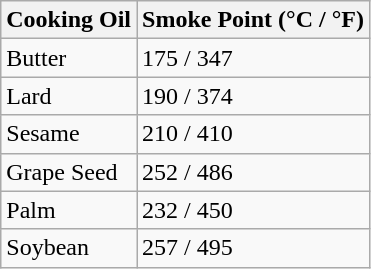<table class="wikitable sortable">
<tr>
<th>Cooking Oil</th>
<th>Smoke Point (°C / °F)</th>
</tr>
<tr>
<td>Butter</td>
<td>175 / 347</td>
</tr>
<tr>
<td>Lard</td>
<td>190 / 374</td>
</tr>
<tr>
<td>Sesame</td>
<td>210 / 410</td>
</tr>
<tr>
<td>Grape Seed</td>
<td>252 / 486</td>
</tr>
<tr>
<td>Palm</td>
<td>232 / 450</td>
</tr>
<tr>
<td>Soybean</td>
<td>257 / 495</td>
</tr>
</table>
